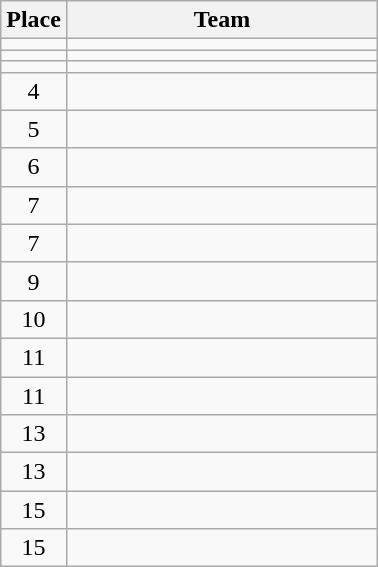<table class="wikitable" style="text-align:center;">
<tr>
<th width=30>Place</th>
<th width=200>Team</th>
</tr>
<tr>
<td></td>
<td align="left"></td>
</tr>
<tr>
<td></td>
<td align="left"></td>
</tr>
<tr>
<td></td>
<td align="left"></td>
</tr>
<tr>
<td>4</td>
<td align="left"></td>
</tr>
<tr>
<td>5</td>
<td align="left"></td>
</tr>
<tr>
<td>6</td>
<td align="left"></td>
</tr>
<tr>
<td>7</td>
<td align="left"></td>
</tr>
<tr>
<td>7</td>
<td align="left"></td>
</tr>
<tr>
<td>9</td>
<td align="left"></td>
</tr>
<tr>
<td>10</td>
<td align="left"></td>
</tr>
<tr>
<td>11</td>
<td align="left"></td>
</tr>
<tr>
<td>11</td>
<td align="left"></td>
</tr>
<tr>
<td>13</td>
<td align="left"></td>
</tr>
<tr>
<td>13</td>
<td align="left"></td>
</tr>
<tr>
<td>15</td>
<td align="left"></td>
</tr>
<tr>
<td>15</td>
<td align="left"></td>
</tr>
</table>
